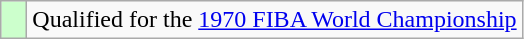<table class="wikitable">
<tr>
<td width=10px bgcolor="#ccffcc"></td>
<td>Qualified for the <a href='#'>1970 FIBA World Championship</a></td>
</tr>
</table>
